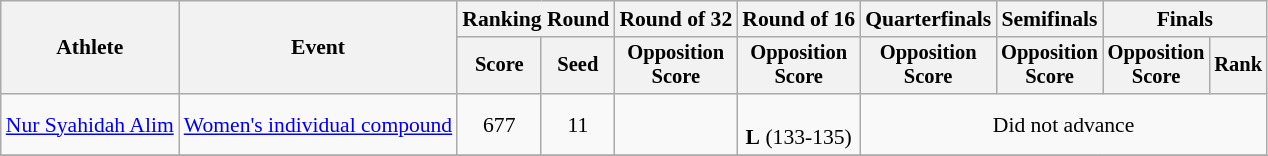<table class="wikitable" style="text-align: center; font-size:90%">
<tr>
<th rowspan="2">Athlete</th>
<th rowspan="2">Event</th>
<th colspan="2">Ranking Round</th>
<th>Round of 32</th>
<th>Round of 16</th>
<th>Quarterfinals</th>
<th>Semifinals</th>
<th colspan="2">Finals</th>
</tr>
<tr style="font-size:95%">
<th>Score</th>
<th>Seed</th>
<th>Opposition<br>Score</th>
<th>Opposition<br>Score</th>
<th>Opposition<br>Score</th>
<th>Opposition<br>Score</th>
<th>Opposition<br>Score</th>
<th>Rank</th>
</tr>
<tr>
<td align=left><a href='#'>Nur Syahidah Alim</a></td>
<td align=left><a href='#'>Women's individual compound</a></td>
<td>677</td>
<td>11</td>
<td></td>
<td><br><strong>L</strong> (133-135)</td>
<td colspan=4>Did not advance</td>
</tr>
<tr align=center>
</tr>
</table>
